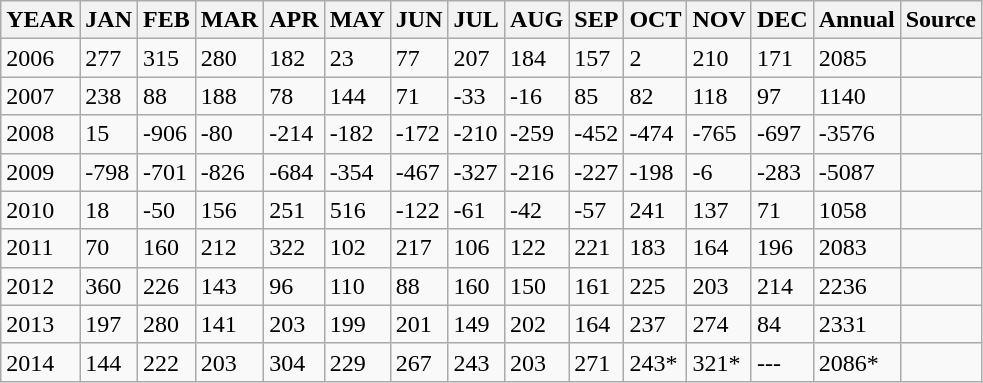<table class="wikitable sortable">
<tr>
<th>YEAR</th>
<th>JAN</th>
<th>FEB</th>
<th>MAR</th>
<th>APR</th>
<th>MAY</th>
<th>JUN</th>
<th>JUL</th>
<th>AUG</th>
<th>SEP</th>
<th>OCT</th>
<th>NOV</th>
<th>DEC</th>
<th>Annual</th>
<th>Source</th>
</tr>
<tr>
<td>2006</td>
<td>277</td>
<td>315</td>
<td>280</td>
<td>182</td>
<td>23</td>
<td>77</td>
<td>207</td>
<td>184</td>
<td>157</td>
<td>2</td>
<td>210</td>
<td>171</td>
<td>2085</td>
<td></td>
</tr>
<tr>
<td>2007</td>
<td>238</td>
<td>88</td>
<td>188</td>
<td>78</td>
<td>144</td>
<td>71</td>
<td>-33</td>
<td>-16</td>
<td>85</td>
<td>82</td>
<td>118</td>
<td>97</td>
<td>1140</td>
<td></td>
</tr>
<tr>
<td>2008</td>
<td>15</td>
<td>-906</td>
<td>-80</td>
<td>-214</td>
<td>-182</td>
<td>-172</td>
<td>-210</td>
<td>-259</td>
<td>-452</td>
<td>-474</td>
<td>-765</td>
<td>-697</td>
<td>-3576</td>
<td></td>
</tr>
<tr>
<td>2009</td>
<td>-798</td>
<td>-701</td>
<td>-826</td>
<td>-684</td>
<td>-354</td>
<td>-467</td>
<td>-327</td>
<td>-216</td>
<td>-227</td>
<td>-198</td>
<td>-6</td>
<td>-283</td>
<td>-5087</td>
<td></td>
</tr>
<tr>
<td>2010</td>
<td>18</td>
<td>-50</td>
<td>156</td>
<td>251</td>
<td>516</td>
<td>-122</td>
<td>-61</td>
<td>-42</td>
<td>-57</td>
<td>241</td>
<td>137</td>
<td>71</td>
<td>1058</td>
<td></td>
</tr>
<tr>
<td>2011</td>
<td>70</td>
<td>160</td>
<td>212</td>
<td>322</td>
<td>102</td>
<td>217</td>
<td>106</td>
<td>122</td>
<td>221</td>
<td>183</td>
<td>164</td>
<td>196</td>
<td>2083</td>
<td></td>
</tr>
<tr>
<td>2012</td>
<td>360</td>
<td>226</td>
<td>143</td>
<td>96</td>
<td>110</td>
<td>88</td>
<td>160</td>
<td>150</td>
<td>161</td>
<td>225</td>
<td>203</td>
<td>214</td>
<td>2236</td>
<td></td>
</tr>
<tr>
<td>2013</td>
<td>197</td>
<td>280</td>
<td>141</td>
<td>203</td>
<td>199</td>
<td>201</td>
<td>149</td>
<td>202</td>
<td>164</td>
<td>237</td>
<td>274</td>
<td>84</td>
<td>2331</td>
<td></td>
</tr>
<tr>
<td>2014</td>
<td>144</td>
<td>222</td>
<td>203</td>
<td>304</td>
<td>229</td>
<td>267</td>
<td>243</td>
<td>203</td>
<td>271</td>
<td>243*</td>
<td>321*</td>
<td>---</td>
<td>2086*</td>
<td></td>
</tr>
</table>
